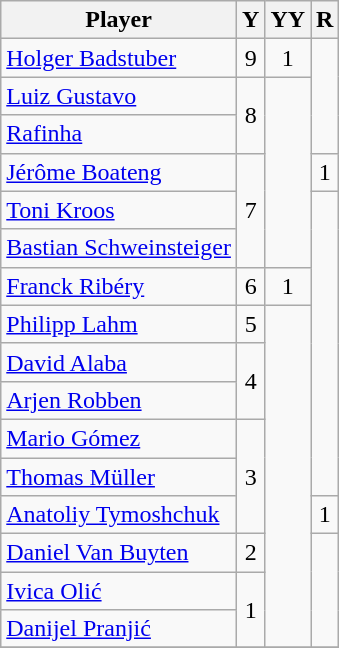<table class="wikitable">
<tr>
<th>Player</th>
<th>Y</th>
<th>YY</th>
<th>R</th>
</tr>
<tr>
<td> <a href='#'>Holger Badstuber</a></td>
<td align=center>9</td>
<td align=center>1</td>
<td rowspan="3" align=center></td>
</tr>
<tr>
<td> <a href='#'>Luiz Gustavo</a></td>
<td rowspan="2" align=center>8</td>
<td rowspan="5" align=center></td>
</tr>
<tr>
<td> <a href='#'>Rafinha</a></td>
</tr>
<tr>
<td> <a href='#'>Jérôme Boateng</a></td>
<td rowspan="3" align=center>7</td>
<td align=center>1</td>
</tr>
<tr>
<td> <a href='#'>Toni Kroos</a></td>
</tr>
<tr>
<td> <a href='#'>Bastian Schweinsteiger</a></td>
</tr>
<tr>
<td> <a href='#'>Franck Ribéry</a></td>
<td align=center>6</td>
<td align=center>1</td>
</tr>
<tr>
<td> <a href='#'>Philipp Lahm</a></td>
<td align=center>5</td>
<td rowspan="9" align=center></td>
</tr>
<tr>
<td> <a href='#'>David Alaba</a></td>
<td rowspan="2" align=center>4</td>
</tr>
<tr>
<td> <a href='#'>Arjen Robben</a></td>
</tr>
<tr>
<td> <a href='#'>Mario Gómez</a></td>
<td rowspan="3" align=center>3</td>
</tr>
<tr>
<td> <a href='#'>Thomas Müller</a></td>
</tr>
<tr>
<td> <a href='#'>Anatoliy Tymoshchuk</a></td>
<td align=center>1</td>
</tr>
<tr>
<td> <a href='#'>Daniel Van Buyten</a></td>
<td align=center>2</td>
<td rowspan="3" align=center></td>
</tr>
<tr>
<td> <a href='#'>Ivica Olić</a></td>
<td rowspan="2" align=center>1</td>
</tr>
<tr>
<td> <a href='#'>Danijel Pranjić</a></td>
</tr>
<tr>
</tr>
</table>
